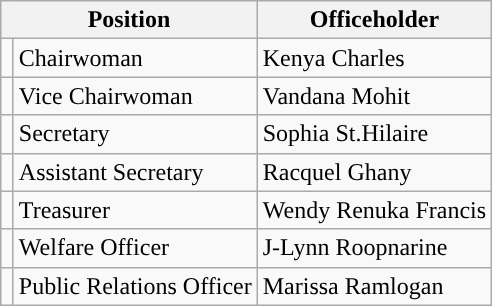<table class="wikitable sortable" style="text-align: left">
<tr>
<th colspan="2">Position</th>
<th>Officeholder</th>
</tr>
<tr>
<td width="1"></td>
<td>Chairwoman</td>
<td>Kenya Charles</td>
</tr>
<tr>
<td width="1"></td>
<td>Vice Chairwoman</td>
<td>Vandana Mohit</td>
</tr>
<tr>
<td width="1"></td>
<td>Secretary</td>
<td>Sophia St.Hilaire</td>
</tr>
<tr>
<td width="1"></td>
<td>Assistant Secretary</td>
<td>Racquel Ghany</td>
</tr>
<tr>
<td width="1"></td>
<td>Treasurer</td>
<td>Wendy Renuka Francis</td>
</tr>
<tr>
<td width="1"></td>
<td>Welfare Officer</td>
<td>J-Lynn Roopnarine</td>
</tr>
<tr>
<td width="1"></td>
<td>Public Relations Officer</td>
<td>Marissa Ramlogan</td>
</tr>
</table>
